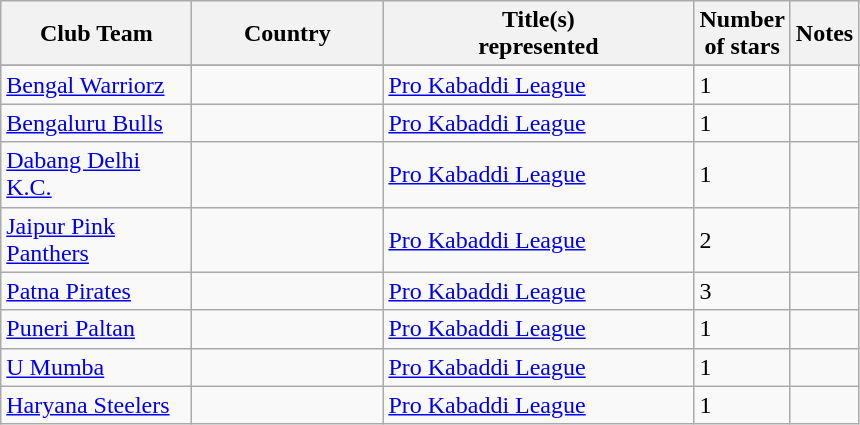<table class="wikitable sortable">
<tr>
<th width=120>Club Team</th>
<th width=120>Country</th>
<th width=200>Title(s)<br>represented</th>
<th>Number<br>of stars</th>
<th class="unsortable">Notes</th>
</tr>
<tr>
</tr>
<tr>
<td><a href='#'>Bengal Warriorz</a></td>
<td></td>
<td><a href='#'>Pro Kabaddi League</a></td>
<td>1</td>
<td></td>
</tr>
<tr>
<td><a href='#'>Bengaluru Bulls</a></td>
<td></td>
<td><a href='#'>Pro Kabaddi League</a></td>
<td>1</td>
<td></td>
</tr>
<tr>
<td><a href='#'>Dabang Delhi K.C.</a></td>
<td></td>
<td><a href='#'>Pro Kabaddi League</a></td>
<td>1</td>
<td></td>
</tr>
<tr>
<td><a href='#'>Jaipur Pink Panthers</a></td>
<td></td>
<td><a href='#'>Pro Kabaddi League</a></td>
<td>2</td>
<td></td>
</tr>
<tr>
<td><a href='#'>Patna Pirates</a></td>
<td></td>
<td><a href='#'>Pro Kabaddi League</a></td>
<td>3</td>
<td></td>
</tr>
<tr>
<td><a href='#'>Puneri Paltan</a></td>
<td></td>
<td><a href='#'>Pro Kabaddi League</a></td>
<td>1</td>
<td></td>
</tr>
<tr>
<td><a href='#'>U Mumba</a></td>
<td></td>
<td><a href='#'>Pro Kabaddi League</a></td>
<td>1</td>
<td></td>
</tr>
<tr>
<td><a href='#'>Haryana Steelers</a></td>
<td></td>
<td><a href='#'>Pro Kabaddi League</a></td>
<td>1</td>
<td></td>
</tr>
</table>
